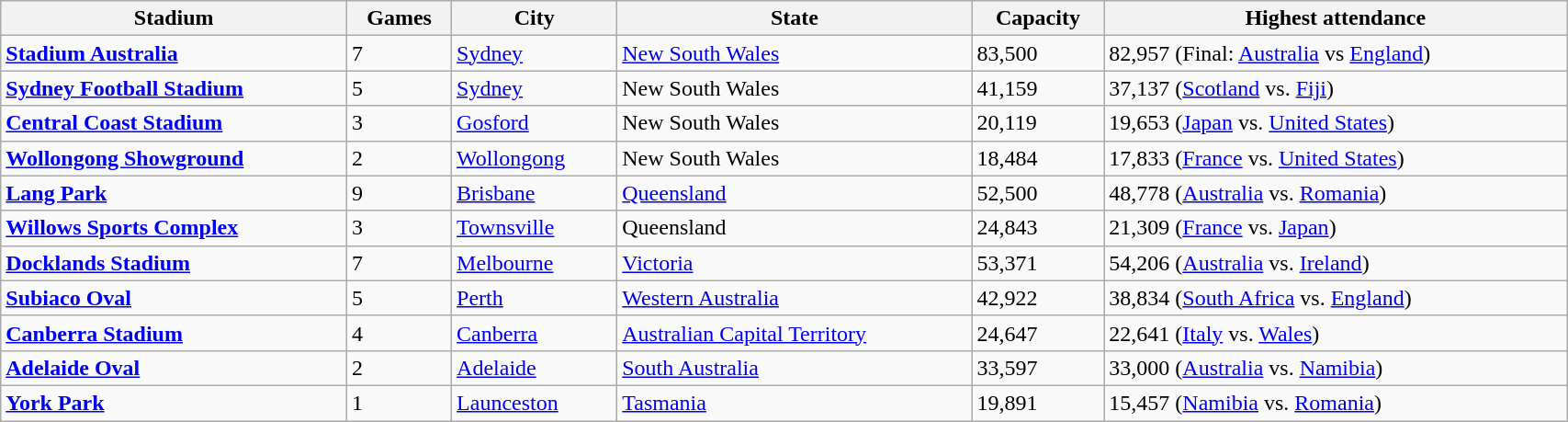<table class="wikitable sortable" style="width:90%">
<tr>
<th>Stadium</th>
<th>Games</th>
<th>City</th>
<th>State</th>
<th>Capacity</th>
<th>Highest attendance</th>
</tr>
<tr>
<td><strong><a href='#'>Stadium Australia</a></strong></td>
<td>7</td>
<td><a href='#'>Sydney</a></td>
<td><a href='#'>New South Wales</a></td>
<td>83,500</td>
<td>82,957 (Final: <a href='#'>Australia</a> vs <a href='#'>England</a>)</td>
</tr>
<tr>
<td><strong><a href='#'>Sydney Football Stadium</a></strong></td>
<td>5</td>
<td><a href='#'>Sydney</a></td>
<td>New South Wales</td>
<td>41,159</td>
<td>37,137 (<a href='#'>Scotland</a> vs. <a href='#'>Fiji</a>)</td>
</tr>
<tr>
<td><strong><a href='#'>Central Coast Stadium</a></strong></td>
<td>3</td>
<td><a href='#'>Gosford</a></td>
<td>New South Wales</td>
<td>20,119</td>
<td>19,653 (<a href='#'>Japan</a> vs. <a href='#'>United States</a>)</td>
</tr>
<tr>
<td><strong><a href='#'>Wollongong Showground</a></strong></td>
<td>2</td>
<td><a href='#'>Wollongong</a></td>
<td>New South Wales</td>
<td>18,484</td>
<td>17,833 (<a href='#'>France</a> vs. <a href='#'>United States</a>)</td>
</tr>
<tr>
<td><strong><a href='#'>Lang Park</a></strong></td>
<td>9</td>
<td><a href='#'>Brisbane</a></td>
<td><a href='#'>Queensland</a></td>
<td>52,500</td>
<td>48,778 (<a href='#'>Australia</a> vs. <a href='#'>Romania</a>)</td>
</tr>
<tr>
<td><strong><a href='#'>Willows Sports Complex</a></strong></td>
<td>3</td>
<td><a href='#'>Townsville</a></td>
<td>Queensland</td>
<td>24,843</td>
<td>21,309 (<a href='#'>France</a> vs. <a href='#'>Japan</a>)</td>
</tr>
<tr>
<td><strong><a href='#'>Docklands Stadium</a></strong></td>
<td>7</td>
<td><a href='#'>Melbourne</a></td>
<td><a href='#'>Victoria</a></td>
<td>53,371</td>
<td>54,206 (<a href='#'>Australia</a> vs. <a href='#'>Ireland</a>)</td>
</tr>
<tr>
<td><strong><a href='#'>Subiaco Oval</a></strong></td>
<td>5</td>
<td><a href='#'>Perth</a></td>
<td><a href='#'>Western Australia</a></td>
<td>42,922</td>
<td>38,834 (<a href='#'>South Africa</a> vs. <a href='#'>England</a>)</td>
</tr>
<tr>
<td><strong><a href='#'>Canberra Stadium</a></strong></td>
<td>4</td>
<td><a href='#'>Canberra</a></td>
<td><a href='#'>Australian Capital Territory</a></td>
<td>24,647</td>
<td>22,641 (<a href='#'>Italy</a> vs. <a href='#'>Wales</a>)</td>
</tr>
<tr>
<td><strong><a href='#'>Adelaide Oval</a></strong></td>
<td>2</td>
<td><a href='#'>Adelaide</a></td>
<td><a href='#'>South Australia</a></td>
<td>33,597</td>
<td>33,000 (<a href='#'>Australia</a> vs. <a href='#'>Namibia</a>)</td>
</tr>
<tr>
<td><strong><a href='#'>York Park</a></strong></td>
<td>1</td>
<td><a href='#'>Launceston</a></td>
<td><a href='#'>Tasmania</a></td>
<td>19,891</td>
<td>15,457 (<a href='#'>Namibia</a> vs. <a href='#'>Romania</a>)</td>
</tr>
</table>
